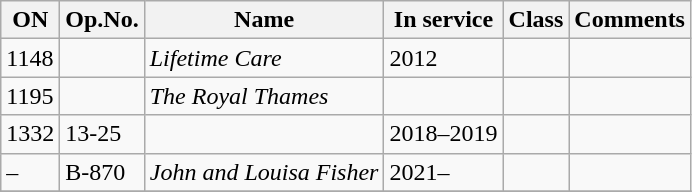<table class="wikitable">
<tr>
<th>ON</th>
<th>Op.No.</th>
<th>Name</th>
<th>In service</th>
<th>Class</th>
<th>Comments</th>
</tr>
<tr>
<td>1148</td>
<td></td>
<td><em>Lifetime Care</em></td>
<td>2012</td>
<td></td>
<td></td>
</tr>
<tr>
<td>1195</td>
<td></td>
<td><em>The Royal Thames</em></td>
<td></td>
<td></td>
<td></td>
</tr>
<tr>
<td>1332</td>
<td>13-25</td>
<td></td>
<td>2018–2019</td>
<td></td>
<td></td>
</tr>
<tr>
<td>–</td>
<td>B-870</td>
<td><em>John and Louisa Fisher</em></td>
<td>2021–</td>
<td></td>
<td></td>
</tr>
<tr>
</tr>
</table>
